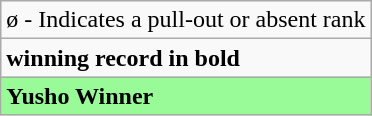<table class="wikitable">
<tr>
<td>ø - Indicates a pull-out or absent rank</td>
</tr>
<tr>
<td><strong>winning record in bold</strong></td>
</tr>
<tr>
<td style="background: PaleGreen;"><strong>Yusho Winner</strong></td>
</tr>
</table>
